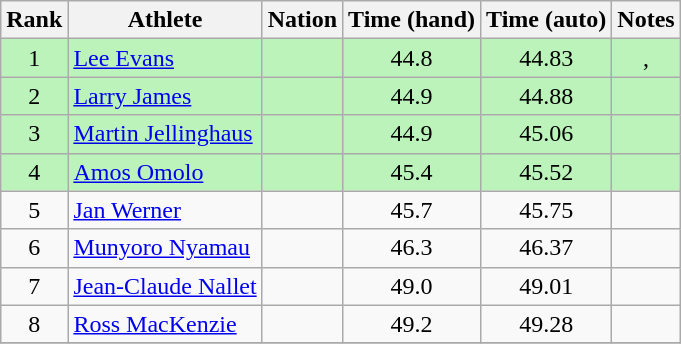<table class="wikitable sortable" style="text-align:center">
<tr>
<th>Rank</th>
<th>Athlete</th>
<th>Nation</th>
<th>Time (hand)</th>
<th>Time (auto)</th>
<th>Notes</th>
</tr>
<tr bgcolor=bbf3bb>
<td>1</td>
<td align=left><a href='#'>Lee Evans</a></td>
<td align=left></td>
<td>44.8</td>
<td>44.83</td>
<td>, </td>
</tr>
<tr bgcolor=bbf3bb>
<td>2</td>
<td align=left><a href='#'>Larry James</a></td>
<td align=left></td>
<td>44.9</td>
<td>44.88</td>
<td></td>
</tr>
<tr bgcolor=bbf3bb>
<td>3</td>
<td align=left><a href='#'>Martin Jellinghaus</a></td>
<td align=left></td>
<td>44.9</td>
<td>45.06</td>
<td></td>
</tr>
<tr bgcolor=bbf3bb>
<td>4</td>
<td align=left><a href='#'>Amos Omolo</a></td>
<td align=left></td>
<td>45.4</td>
<td>45.52</td>
<td></td>
</tr>
<tr>
<td>5</td>
<td align=left><a href='#'>Jan Werner</a></td>
<td align=left></td>
<td>45.7</td>
<td>45.75</td>
<td></td>
</tr>
<tr>
<td>6</td>
<td align=left><a href='#'>Munyoro Nyamau</a></td>
<td align=left></td>
<td>46.3</td>
<td>46.37</td>
<td></td>
</tr>
<tr>
<td>7</td>
<td align=left><a href='#'>Jean-Claude Nallet</a></td>
<td align=left></td>
<td>49.0</td>
<td>49.01</td>
<td></td>
</tr>
<tr>
<td>8</td>
<td align=left><a href='#'>Ross MacKenzie</a></td>
<td align=left></td>
<td>49.2</td>
<td>49.28</td>
<td></td>
</tr>
<tr>
</tr>
</table>
